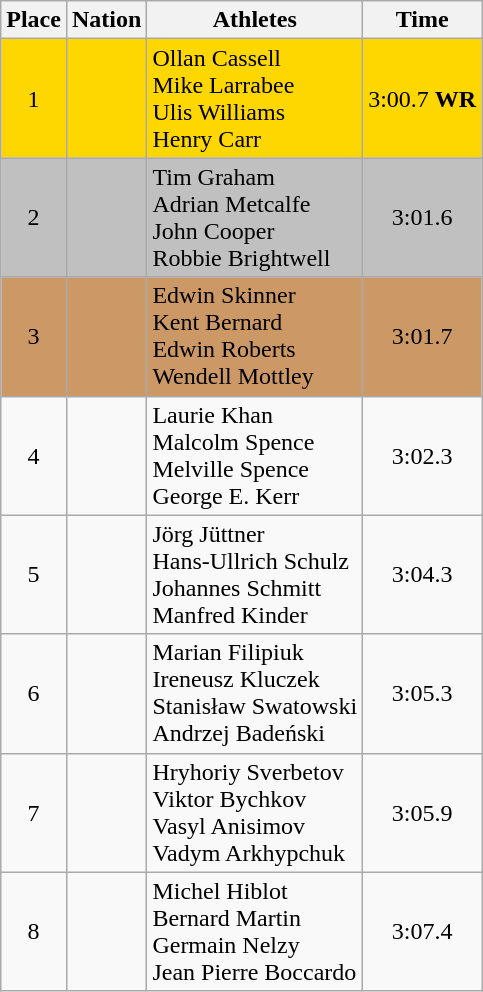<table class=wikitable>
<tr>
<th>Place</th>
<th>Nation</th>
<th>Athletes</th>
<th>Time</th>
</tr>
<tr align=center bgcolor=gold>
<td>1</td>
<td align=left></td>
<td align=left>Ollan Cassell <br> Mike Larrabee <br> Ulis Williams <br> Henry Carr</td>
<td>3:00.7 <strong>WR</strong></td>
</tr>
<tr align=center bgcolor=silver>
<td>2</td>
<td align=left></td>
<td align=left>Tim Graham <br> Adrian Metcalfe <br> John Cooper <br> Robbie Brightwell</td>
<td>3:01.6</td>
</tr>
<tr align=center bgcolor=cc9966>
<td>3</td>
<td align=left></td>
<td align=left>Edwin Skinner <br> Kent Bernard <br> Edwin Roberts <br> Wendell Mottley</td>
<td>3:01.7</td>
</tr>
<tr align=center>
<td>4</td>
<td align=left></td>
<td align=left>Laurie Khan <br> Malcolm Spence <br> Melville Spence <br> George E. Kerr</td>
<td>3:02.3</td>
</tr>
<tr align=center>
<td>5</td>
<td align=left></td>
<td align=left>Jörg Jüttner <br> Hans-Ullrich Schulz <br> Johannes Schmitt <br> Manfred Kinder</td>
<td>3:04.3</td>
</tr>
<tr align=center>
<td>6</td>
<td align=left></td>
<td align=left>Marian Filipiuk <br> Ireneusz Kluczek <br> Stanisław Swatowski <br> Andrzej Badeński</td>
<td>3:05.3</td>
</tr>
<tr align=center>
<td>7</td>
<td align=left></td>
<td align=left>Hryhoriy Sverbetov <br> Viktor Bychkov <br> Vasyl Anisimov <br> Vadym Arkhypchuk</td>
<td>3:05.9</td>
</tr>
<tr align=center>
<td>8</td>
<td align=left></td>
<td align=left>Michel Hiblot <br> Bernard Martin <br> Germain Nelzy <br> Jean Pierre Boccardo</td>
<td>3:07.4</td>
</tr>
</table>
